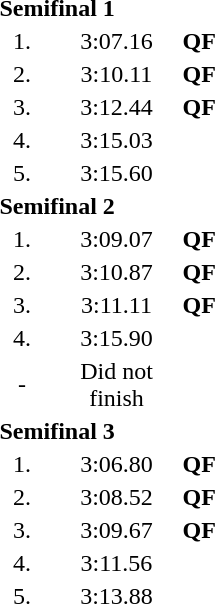<table style="text-align:center">
<tr>
<td colspan=4 align=left><strong>Semifinal 1</strong></td>
</tr>
<tr>
<td width=30>1.</td>
<td align=left></td>
<td width=80>3:07.16</td>
<td><strong>QF</strong></td>
</tr>
<tr>
<td>2.</td>
<td align=left></td>
<td>3:10.11</td>
<td><strong>QF</strong></td>
</tr>
<tr>
<td>3.</td>
<td align=left></td>
<td>3:12.44</td>
<td><strong>QF</strong></td>
</tr>
<tr>
<td>4.</td>
<td align=left></td>
<td>3:15.03</td>
<td></td>
</tr>
<tr>
<td>5.</td>
<td align=left></td>
<td>3:15.60</td>
<td></td>
</tr>
<tr>
<td colspan=4 align=left><strong>Semifinal 2</strong></td>
</tr>
<tr>
<td width=30>1.</td>
<td align=left></td>
<td width=80>3:09.07</td>
<td><strong>QF</strong></td>
</tr>
<tr>
<td>2.</td>
<td align=left></td>
<td>3:10.87</td>
<td><strong>QF</strong></td>
</tr>
<tr>
<td>3.</td>
<td align=left></td>
<td>3:11.11</td>
<td><strong>QF</strong></td>
</tr>
<tr>
<td>4.</td>
<td align=left></td>
<td>3:15.90</td>
<td></td>
</tr>
<tr>
<td>-</td>
<td align=left></td>
<td>Did not finish</td>
<td></td>
</tr>
<tr>
<td colspan=4 align=left><strong>Semifinal 3</strong></td>
</tr>
<tr>
<td width=30>1.</td>
<td align=left></td>
<td width=80>3:06.80</td>
<td><strong>QF</strong></td>
</tr>
<tr>
<td>2.</td>
<td align=left></td>
<td>3:08.52</td>
<td><strong>QF</strong></td>
</tr>
<tr>
<td>3.</td>
<td align=left></td>
<td>3:09.67</td>
<td><strong>QF</strong></td>
</tr>
<tr>
<td>4.</td>
<td align=left></td>
<td>3:11.56</td>
<td></td>
</tr>
<tr>
<td>5.</td>
<td align=left></td>
<td>3:13.88</td>
<td></td>
</tr>
</table>
